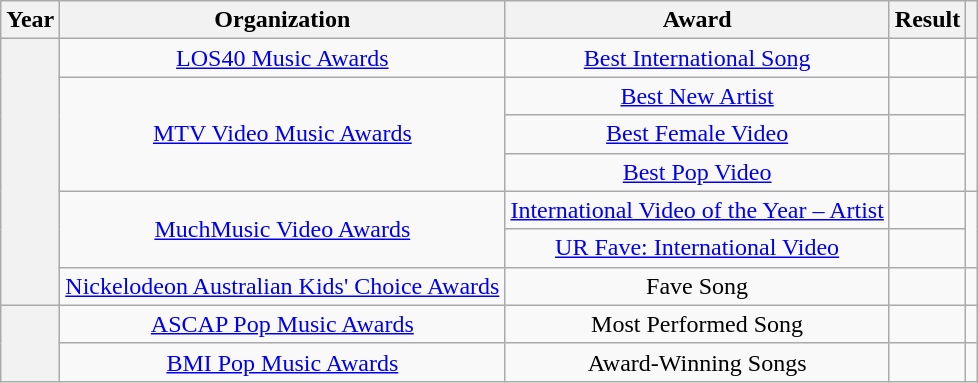<table class="wikitable plainrowheaders sortable collapsible" style="text-align:center">
<tr>
<th scope=col class="sortable">Year</th>
<th scope=col class="sortable">Organization</th>
<th scope=col class="sortable">Award</th>
<th scope=col class="sortable">Result</th>
<th scope=col class="unsortable"></th>
</tr>
<tr>
<th scope="row" rowspan="7"></th>
<td scope="row"><a href='#'>LOS40 Music Awards</a></td>
<td><a href='#'>Best International Song</a></td>
<td></td>
<td style="text-align:center;"></td>
</tr>
<tr>
<td rowspan = "3"><a href='#'>MTV Video Music Awards</a></td>
<td><a href='#'>Best New Artist</a></td>
<td></td>
<td rowspan = "3"></td>
</tr>
<tr>
<td><a href='#'>Best Female Video</a></td>
<td></td>
</tr>
<tr>
<td><a href='#'>Best Pop Video</a></td>
<td></td>
</tr>
<tr>
<td rowspan = "2"><a href='#'>MuchMusic Video Awards</a></td>
<td><a href='#'>International Video of the Year – Artist</a></td>
<td></td>
<td rowspan = "2"></td>
</tr>
<tr>
<td><a href='#'>UR Fave: International Video</a></td>
<td></td>
</tr>
<tr>
<td><a href='#'>Nickelodeon Australian Kids' Choice Awards</a></td>
<td>Fave Song</td>
<td></td>
<td></td>
</tr>
<tr>
<th scope="row" rowspan="2"></th>
<td><a href='#'>ASCAP Pop Music Awards</a></td>
<td>Most Performed Song</td>
<td></td>
<td></td>
</tr>
<tr>
<td><a href='#'>BMI Pop Music Awards</a></td>
<td>Award-Winning Songs</td>
<td></td>
<td></td>
</tr>
</table>
